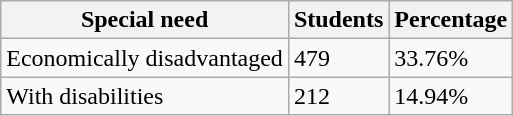<table class="wikitable">
<tr>
<th>Special need</th>
<th>Students</th>
<th>Percentage</th>
</tr>
<tr>
<td>Economically disadvantaged</td>
<td>479</td>
<td>33.76%</td>
</tr>
<tr>
<td>With disabilities</td>
<td>212</td>
<td>14.94%</td>
</tr>
</table>
